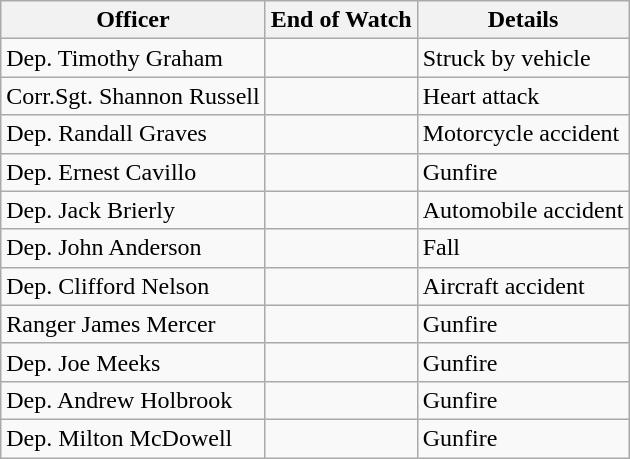<table class="wikitable">
<tr>
<th>Officer</th>
<th>End of Watch</th>
<th>Details</th>
</tr>
<tr>
<td>Dep. Timothy Graham</td>
<td></td>
<td>Struck by vehicle</td>
</tr>
<tr>
<td>Corr.Sgt. Shannon Russell</td>
<td></td>
<td>Heart attack</td>
</tr>
<tr>
<td>Dep. Randall Graves</td>
<td></td>
<td>Motorcycle accident</td>
</tr>
<tr>
<td>Dep. Ernest Cavillo</td>
<td></td>
<td>Gunfire</td>
</tr>
<tr>
<td>Dep. Jack Brierly</td>
<td></td>
<td>Automobile accident</td>
</tr>
<tr>
<td>Dep. John Anderson</td>
<td></td>
<td>Fall</td>
</tr>
<tr>
<td>Dep. Clifford Nelson</td>
<td></td>
<td>Aircraft accident</td>
</tr>
<tr>
<td>Ranger James Mercer</td>
<td></td>
<td>Gunfire</td>
</tr>
<tr>
<td>Dep. Joe Meeks</td>
<td></td>
<td>Gunfire</td>
</tr>
<tr>
<td>Dep. Andrew Holbrook</td>
<td></td>
<td>Gunfire</td>
</tr>
<tr>
<td>Dep. Milton McDowell</td>
<td></td>
<td>Gunfire</td>
</tr>
</table>
